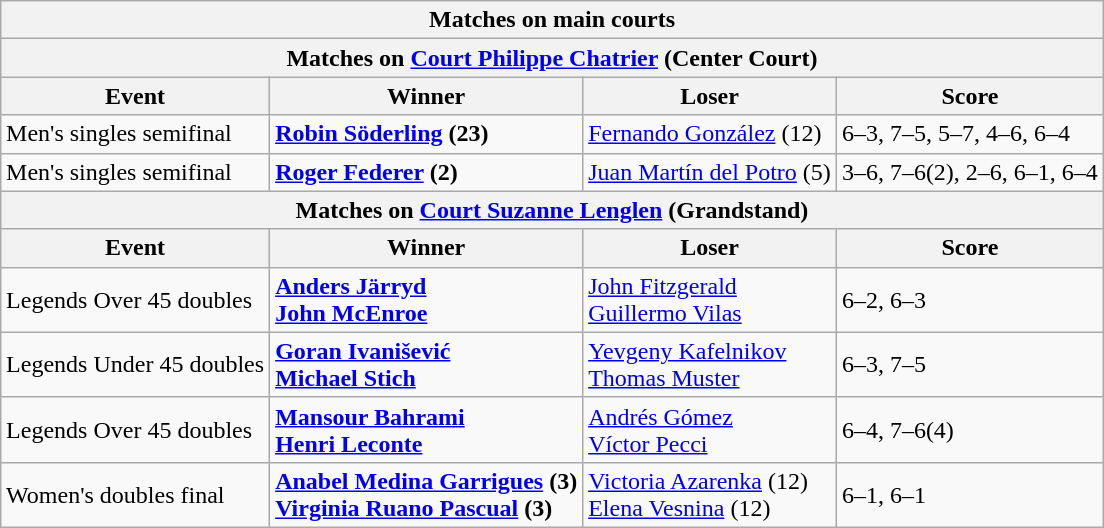<table class="wikitable collapsible uncollapsed" style="margin:auto;">
<tr>
<th colspan="4" style="white-space:nowrap;"><strong>Matches on main courts</strong></th>
</tr>
<tr>
<th colspan="4">Matches on <a href='#'>Court Philippe Chatrier</a> (Center Court)</th>
</tr>
<tr>
<th>Event</th>
<th>Winner</th>
<th>Loser</th>
<th>Score</th>
</tr>
<tr>
<td>Men's singles semifinal</td>
<td> <strong><a href='#'>Robin Söderling</a> (23)</strong></td>
<td> <a href='#'>Fernando González</a> (12)</td>
<td>6–3, 7–5, 5–7, 4–6, 6–4</td>
</tr>
<tr>
<td>Men's singles semifinal</td>
<td> <strong><a href='#'>Roger Federer</a> (2)</strong></td>
<td> <a href='#'>Juan Martín del Potro</a> (5)</td>
<td>3–6, 7–6(2), 2–6, 6–1, 6–4</td>
</tr>
<tr>
<th colspan="4">Matches on <a href='#'>Court Suzanne Lenglen</a> (Grandstand)</th>
</tr>
<tr>
<th>Event</th>
<th>Winner</th>
<th>Loser</th>
<th>Score</th>
</tr>
<tr>
<td>Legends Over 45 doubles</td>
<td> <strong><a href='#'>Anders Järryd</a><br>   <a href='#'>John McEnroe</a></strong></td>
<td> <a href='#'>John Fitzgerald</a><br>   <a href='#'>Guillermo Vilas</a></td>
<td>6–2, 6–3</td>
</tr>
<tr>
<td>Legends Under 45 doubles</td>
<td> <strong><a href='#'>Goran Ivanišević</a><br>   <a href='#'>Michael Stich</a></strong></td>
<td> <a href='#'>Yevgeny Kafelnikov</a><br>   <a href='#'>Thomas Muster</a></td>
<td>6–3, 7–5</td>
</tr>
<tr>
<td>Legends Over 45 doubles</td>
<td> <strong><a href='#'>Mansour Bahrami</a><br>   <a href='#'>Henri Leconte</a></strong></td>
<td> <a href='#'>Andrés Gómez</a><br>   <a href='#'>Víctor Pecci</a></td>
<td>6–4, 7–6(4)</td>
</tr>
<tr>
<td>Women's doubles final</td>
<td> <strong><a href='#'>Anabel Medina Garrigues</a> (3)<br>   <a href='#'>Virginia Ruano Pascual</a> (3)</strong></td>
<td> <a href='#'>Victoria Azarenka</a> (12)<br>   <a href='#'>Elena Vesnina</a> (12)</td>
<td>6–1, 6–1</td>
</tr>
</table>
